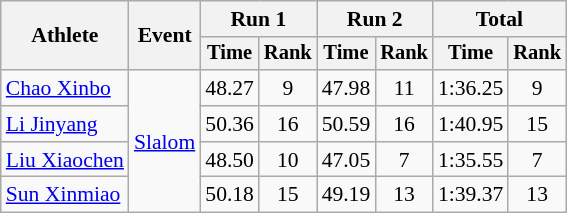<table class="wikitable" style="font-size:90%">
<tr>
<th rowspan=2>Athlete</th>
<th rowspan=2>Event</th>
<th colspan=2>Run 1</th>
<th colspan=2>Run 2</th>
<th colspan=2>Total</th>
</tr>
<tr style="font-size:95%">
<th>Time</th>
<th>Rank</th>
<th>Time</th>
<th>Rank</th>
<th>Time</th>
<th>Rank</th>
</tr>
<tr align=center>
<td align=left><a href='#'>Chao Xinbo</a></td>
<td align=left rowspan=4><a href='#'>Slalom</a></td>
<td>48.27</td>
<td>9</td>
<td>47.98</td>
<td>11</td>
<td>1:36.25</td>
<td>9</td>
</tr>
<tr align=center>
<td align=left><a href='#'>Li Jinyang</a></td>
<td>50.36</td>
<td>16</td>
<td>50.59</td>
<td>16</td>
<td>1:40.95</td>
<td>15</td>
</tr>
<tr align=center>
<td align=left><a href='#'>Liu Xiaochen</a></td>
<td>48.50</td>
<td>10</td>
<td>47.05</td>
<td>7</td>
<td>1:35.55</td>
<td>7</td>
</tr>
<tr align=center>
<td align=left><a href='#'>Sun Xinmiao</a></td>
<td>50.18</td>
<td>15</td>
<td>49.19</td>
<td>13</td>
<td>1:39.37</td>
<td>13</td>
</tr>
</table>
